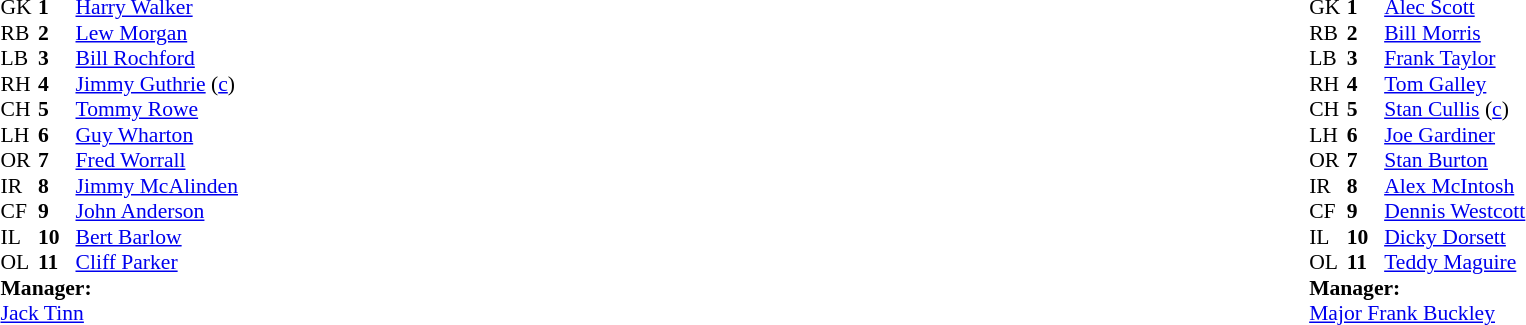<table width="100%">
<tr>
<td valign="top" width="50%"><br><table style="font-size: 90%" cellspacing="0" cellpadding="0">
<tr>
<td colspan="4"></td>
</tr>
<tr>
<th width="25"></th>
<th width="25"></th>
</tr>
<tr>
<td>GK</td>
<td><strong>1</strong></td>
<td> <a href='#'>Harry Walker</a></td>
</tr>
<tr>
<td>RB</td>
<td><strong>2</strong></td>
<td> <a href='#'>Lew Morgan</a></td>
</tr>
<tr>
<td>LB</td>
<td><strong>3</strong></td>
<td> <a href='#'>Bill Rochford</a></td>
</tr>
<tr>
<td>RH</td>
<td><strong>4</strong></td>
<td> <a href='#'>Jimmy Guthrie</a> (<a href='#'>c</a>)</td>
</tr>
<tr>
<td>CH</td>
<td><strong>5</strong></td>
<td> <a href='#'>Tommy Rowe</a></td>
</tr>
<tr>
<td>LH</td>
<td><strong>6</strong></td>
<td> <a href='#'>Guy Wharton</a></td>
</tr>
<tr>
<td>OR</td>
<td><strong>7</strong></td>
<td> <a href='#'>Fred Worrall</a></td>
</tr>
<tr>
<td>IR</td>
<td><strong>8</strong></td>
<td> <a href='#'>Jimmy McAlinden</a></td>
</tr>
<tr>
<td>CF</td>
<td><strong>9</strong></td>
<td> <a href='#'>John Anderson</a></td>
</tr>
<tr>
<td>IL</td>
<td><strong>10</strong></td>
<td> <a href='#'>Bert Barlow</a></td>
</tr>
<tr>
<td>OL</td>
<td><strong>11</strong></td>
<td> <a href='#'>Cliff Parker</a></td>
</tr>
<tr>
<td colspan=4><strong>Manager:</strong></td>
</tr>
<tr>
<td colspan="4"> <a href='#'>Jack Tinn</a></td>
</tr>
</table>
</td>
<td valign="top" width="50%"><br><table style="font-size: 90%" cellspacing="0" cellpadding="0" align="center">
<tr>
<td colspan="4"></td>
</tr>
<tr>
<th width="25"></th>
<th width="25"></th>
</tr>
<tr>
<td>GK</td>
<td><strong>1</strong></td>
<td> <a href='#'>Alec Scott</a></td>
</tr>
<tr>
<td>RB</td>
<td><strong>2</strong></td>
<td> <a href='#'>Bill Morris</a></td>
</tr>
<tr>
<td>LB</td>
<td><strong>3</strong></td>
<td> <a href='#'>Frank Taylor</a></td>
</tr>
<tr>
<td>RH</td>
<td><strong>4</strong></td>
<td> <a href='#'>Tom Galley</a></td>
</tr>
<tr>
<td>CH</td>
<td><strong>5</strong></td>
<td> <a href='#'>Stan Cullis</a> (<a href='#'>c</a>)</td>
</tr>
<tr>
<td>LH</td>
<td><strong>6</strong></td>
<td> <a href='#'>Joe Gardiner</a></td>
</tr>
<tr>
<td>OR</td>
<td><strong>7</strong></td>
<td> <a href='#'>Stan Burton</a></td>
</tr>
<tr>
<td>IR</td>
<td><strong>8</strong></td>
<td> <a href='#'>Alex McIntosh</a></td>
</tr>
<tr>
<td>CF</td>
<td><strong>9</strong></td>
<td> <a href='#'>Dennis Westcott</a></td>
</tr>
<tr>
<td>IL</td>
<td><strong>10</strong></td>
<td> <a href='#'>Dicky Dorsett</a></td>
</tr>
<tr>
<td>OL</td>
<td><strong>11</strong></td>
<td> <a href='#'>Teddy Maguire</a></td>
</tr>
<tr>
<td colspan=4><strong>Manager:</strong></td>
</tr>
<tr>
<td colspan="4"> <a href='#'>Major Frank Buckley</a></td>
</tr>
</table>
</td>
</tr>
</table>
